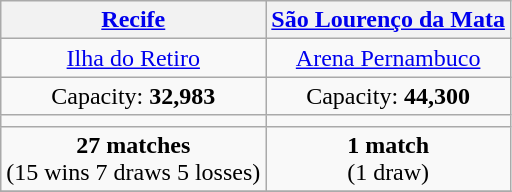<table class="wikitable" style="text-align:center">
<tr>
<th><a href='#'>Recife</a></th>
<th><a href='#'>São Lourenço da Mata</a></th>
</tr>
<tr>
<td><a href='#'>Ilha do Retiro</a></td>
<td><a href='#'>Arena Pernambuco</a></td>
</tr>
<tr>
<td>Capacity: <strong>32,983</strong></td>
<td>Capacity: <strong>44,300</strong></td>
</tr>
<tr>
<td></td>
<td></td>
</tr>
<tr>
<td><strong>27 matches</strong><br>(15 wins 7 draws 5 losses)</td>
<td><strong>1 match</strong><br>(1  draw)</td>
</tr>
<tr>
</tr>
</table>
